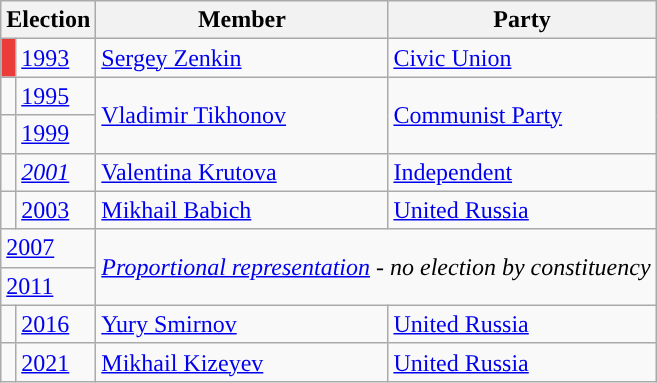<table class="wikitable">
<tr>
<th colspan="2">Election</th>
<th>Member</th>
<th>Party</th>
</tr>
<tr>
<td style="background-color:#EA3C38"></td>
<td><a href='#'>1993</a></td>
<td><a href='#'>Sergey Zenkin</a></td>
<td><a href='#'>Civic Union</a></td>
</tr>
<tr>
<td style="background-color:"></td>
<td><a href='#'>1995</a></td>
<td rowspan=2><a href='#'>Vladimir Tikhonov</a></td>
<td rowspan=2><a href='#'>Communist Party</a></td>
</tr>
<tr>
<td style="background-color:"></td>
<td><a href='#'>1999</a></td>
</tr>
<tr>
<td style="background-color:"></td>
<td><em><a href='#'>2001</a></em></td>
<td><a href='#'>Valentina Krutova</a></td>
<td><a href='#'>Independent</a></td>
</tr>
<tr>
<td style="background-color: "></td>
<td><a href='#'>2003</a></td>
<td><a href='#'>Mikhail Babich</a></td>
<td><a href='#'>United Russia</a></td>
</tr>
<tr>
<td colspan=2><a href='#'>2007</a></td>
<td colspan=2 rowspan=2><em><a href='#'>Proportional representation</a> - no election by constituency</em></td>
</tr>
<tr>
<td colspan=2><a href='#'>2011</a></td>
</tr>
<tr>
<td style="background-color: "></td>
<td><a href='#'>2016</a></td>
<td><a href='#'>Yury Smirnov</a></td>
<td><a href='#'>United Russia</a></td>
</tr>
<tr>
<td style="background-color: "></td>
<td><a href='#'>2021</a></td>
<td><a href='#'>Mikhail Kizeyev</a></td>
<td><a href='#'>United Russia</a></td>
</tr>
</table>
